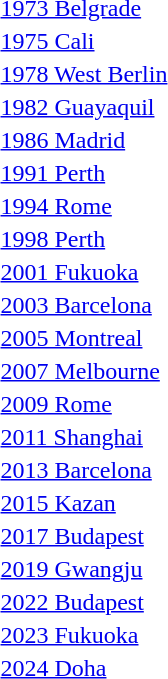<table>
<tr>
<td><a href='#'>1973 Belgrade</a></td>
<td></td>
<td></td>
<td></td>
</tr>
<tr>
<td><a href='#'>1975 Cali</a></td>
<td></td>
<td></td>
<td></td>
</tr>
<tr>
<td><a href='#'>1978 West Berlin</a></td>
<td></td>
<td></td>
<td></td>
</tr>
<tr>
<td><a href='#'>1982 Guayaquil</a></td>
<td></td>
<td></td>
<td></td>
</tr>
<tr>
<td><a href='#'>1986 Madrid</a></td>
<td></td>
<td></td>
<td></td>
</tr>
<tr>
<td><a href='#'>1991 Perth</a></td>
<td></td>
<td></td>
<td></td>
</tr>
<tr>
<td><a href='#'>1994 Rome</a></td>
<td></td>
<td></td>
<td></td>
</tr>
<tr>
<td><a href='#'>1998 Perth</a></td>
<td></td>
<td></td>
<td></td>
</tr>
<tr>
<td><a href='#'>2001 Fukuoka</a></td>
<td></td>
<td></td>
<td></td>
</tr>
<tr>
<td><a href='#'>2003 Barcelona</a></td>
<td></td>
<td></td>
<td></td>
</tr>
<tr>
<td><a href='#'>2005 Montreal</a></td>
<td></td>
<td></td>
<td></td>
</tr>
<tr>
<td><a href='#'>2007 Melbourne</a></td>
<td></td>
<td></td>
<td></td>
</tr>
<tr>
<td><a href='#'>2009 Rome</a></td>
<td></td>
<td></td>
<td></td>
</tr>
<tr>
<td><a href='#'>2011 Shanghai</a></td>
<td></td>
<td></td>
<td></td>
</tr>
<tr>
<td><a href='#'>2013 Barcelona</a></td>
<td></td>
<td></td>
<td></td>
</tr>
<tr>
<td><a href='#'>2015 Kazan</a></td>
<td></td>
<td></td>
<td></td>
</tr>
<tr>
<td><a href='#'>2017 Budapest</a></td>
<td></td>
<td></td>
<td></td>
</tr>
<tr>
<td><a href='#'>2019 Gwangju</a></td>
<td></td>
<td></td>
<td></td>
</tr>
<tr>
<td><a href='#'>2022 Budapest</a></td>
<td></td>
<td></td>
<td></td>
</tr>
<tr>
<td><a href='#'>2023 Fukuoka</a></td>
<td></td>
<td></td>
<td></td>
</tr>
<tr>
<td><a href='#'>2024 Doha</a></td>
<td></td>
<td></td>
<td></td>
</tr>
</table>
